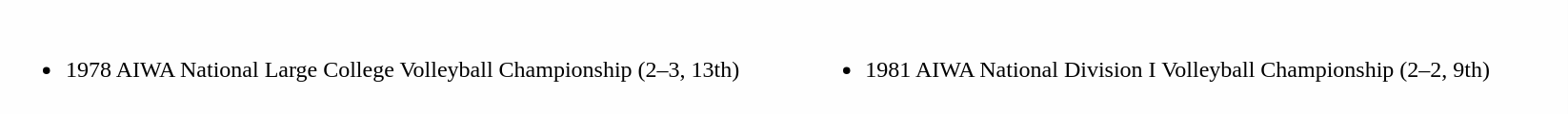<table style='border:0px solid #dddddd; background-color:#fefefe; padding:3px; margin:0px'>
<tr>
<td><br><ul><li>1978 AIWA National Large College Volleyball Championship (2–3, 13th)</li></ul></td>
<td width='40'></td>
<td><br><ul><li>1981 AIWA National Division I Volleyball Championship (2–2, 9th)</li></ul></td>
<td width='40'></td>
<td></td>
</tr>
</table>
